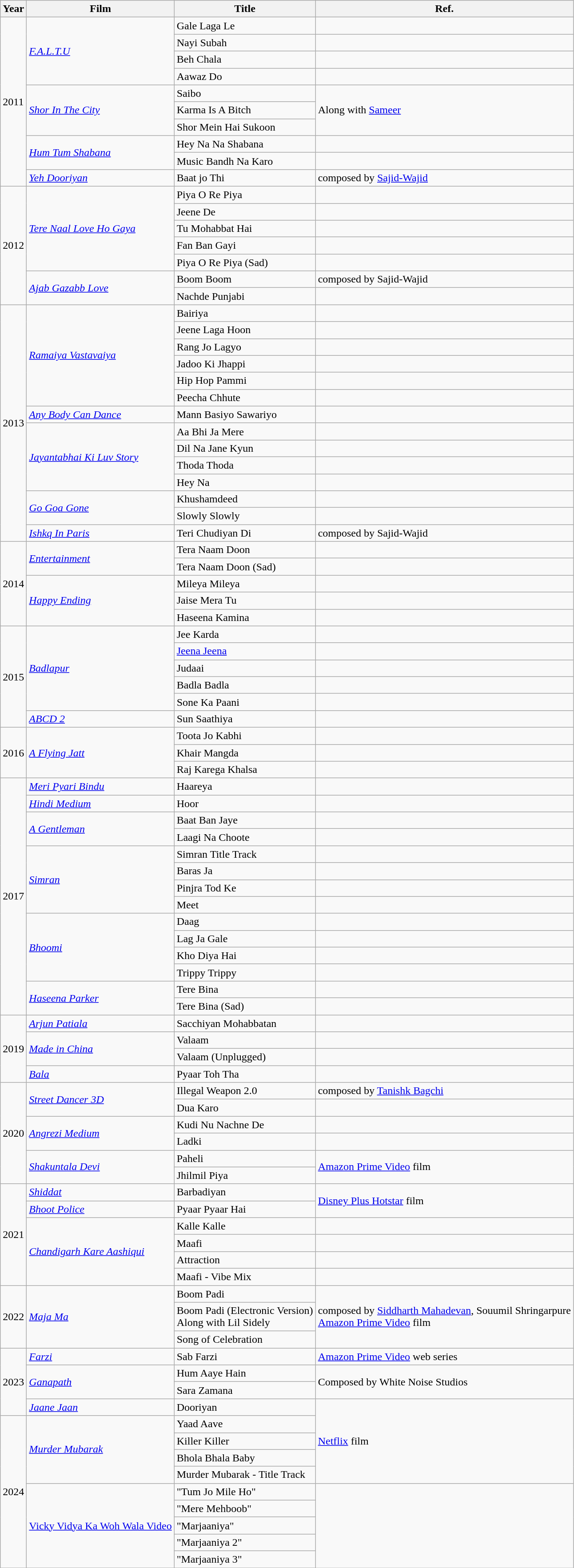<table class="wikitable">
<tr>
<th>Year</th>
<th>Film</th>
<th>Title</th>
<th>Ref.</th>
</tr>
<tr>
<td rowspan=10>2011</td>
<td rowspan="4"><em><a href='#'>F.A.L.T.U</a></em></td>
<td>Gale Laga Le</td>
<td></td>
</tr>
<tr>
<td>Nayi Subah</td>
<td></td>
</tr>
<tr>
<td>Beh Chala</td>
<td></td>
</tr>
<tr>
<td>Aawaz Do</td>
<td></td>
</tr>
<tr>
<td rowspan="3"><a href='#'><em>Shor In The City</em></a></td>
<td>Saibo</td>
<td rowspan=3>Along with <a href='#'>Sameer</a></td>
</tr>
<tr>
<td>Karma Is A Bitch</td>
</tr>
<tr>
<td>Shor Mein Hai Sukoon</td>
</tr>
<tr>
<td rowspan="2"><em><a href='#'>Hum Tum Shabana</a></em></td>
<td>Hey Na Na Shabana</td>
<td></td>
</tr>
<tr>
<td>Music Bandh Na Karo</td>
<td></td>
</tr>
<tr>
<td><em><a href='#'>Yeh Dooriyan</a></em></td>
<td>Baat jo Thi</td>
<td>composed by <a href='#'>Sajid-Wajid</a></td>
</tr>
<tr>
<td rowspan=7>2012</td>
<td rowspan="5"><em><a href='#'>Tere Naal Love Ho Gaya</a></em></td>
<td>Piya O Re Piya</td>
<td></td>
</tr>
<tr>
<td>Jeene De</td>
<td></td>
</tr>
<tr>
<td>Tu Mohabbat Hai</td>
<td></td>
</tr>
<tr>
<td>Fan Ban Gayi</td>
<td></td>
</tr>
<tr>
<td>Piya O Re Piya (Sad)</td>
<td></td>
</tr>
<tr>
<td rowspan="2"><em><a href='#'>Ajab Gazabb Love</a></em></td>
<td>Boom Boom</td>
<td>composed by Sajid-Wajid</td>
</tr>
<tr>
<td>Nachde Punjabi</td>
<td></td>
</tr>
<tr>
<td rowspan=14>2013</td>
<td rowspan="6"><em><a href='#'>Ramaiya Vastavaiya</a></em></td>
<td>Bairiya</td>
<td></td>
</tr>
<tr>
<td>Jeene Laga Hoon</td>
<td></td>
</tr>
<tr>
<td>Rang Jo Lagyo</td>
<td></td>
</tr>
<tr>
<td>Jadoo Ki Jhappi</td>
<td></td>
</tr>
<tr>
<td>Hip Hop Pammi</td>
<td></td>
</tr>
<tr>
<td>Peecha Chhute</td>
<td></td>
</tr>
<tr>
<td><a href='#'><em>Any Body Can Dance</em></a></td>
<td>Mann Basiyo Sawariyo</td>
<td></td>
</tr>
<tr>
<td rowspan="4"><em><a href='#'>Jayantabhai Ki Luv Story</a></em></td>
<td>Aa Bhi Ja Mere</td>
<td></td>
</tr>
<tr>
<td>Dil Na Jane Kyun</td>
<td></td>
</tr>
<tr>
<td>Thoda Thoda</td>
<td></td>
</tr>
<tr>
<td>Hey Na</td>
<td></td>
</tr>
<tr>
<td rowspan="2"><em><a href='#'>Go Goa Gone</a></em></td>
<td>Khushamdeed</td>
<td></td>
</tr>
<tr>
<td>Slowly Slowly</td>
<td></td>
</tr>
<tr>
<td><a href='#'><em>Ishkq In Paris</em></a></td>
<td>Teri Chudiyan Di</td>
<td>composed by Sajid-Wajid</td>
</tr>
<tr>
<td rowspan=5>2014</td>
<td rowspan="2"><a href='#'><em>Entertainment</em></a></td>
<td>Tera Naam Doon</td>
<td></td>
</tr>
<tr>
<td>Tera Naam Doon  (Sad)</td>
<td></td>
</tr>
<tr>
<td rowspan="3"><a href='#'><em>Happy Ending</em></a></td>
<td>Mileya Mileya</td>
<td></td>
</tr>
<tr>
<td>Jaise Mera Tu</td>
<td></td>
</tr>
<tr>
<td>Haseena Kamina</td>
<td></td>
</tr>
<tr>
<td rowspan=6>2015</td>
<td rowspan="5"><a href='#'><em>Badlapur</em></a></td>
<td>Jee Karda</td>
<td></td>
</tr>
<tr>
<td><a href='#'>Jeena Jeena</a></td>
<td></td>
</tr>
<tr>
<td>Judaai</td>
<td></td>
</tr>
<tr>
<td>Badla Badla</td>
<td></td>
</tr>
<tr>
<td>Sone Ka Paani</td>
<td></td>
</tr>
<tr>
<td><em><a href='#'>ABCD 2</a></em></td>
<td>Sun Saathiya</td>
<td></td>
</tr>
<tr>
<td rowspan=3>2016</td>
<td rowspan="3"><em><a href='#'>A Flying Jatt</a></em></td>
<td>Toota Jo Kabhi</td>
<td></td>
</tr>
<tr>
<td>Khair Mangda</td>
<td></td>
</tr>
<tr>
<td>Raj Karega Khalsa</td>
<td></td>
</tr>
<tr>
<td rowspan=14>2017</td>
<td><a href='#'><em>Meri Pyari Bindu</em></a></td>
<td>Haareya</td>
<td></td>
</tr>
<tr>
<td><em><a href='#'>Hindi Medium</a></em></td>
<td>Hoor</td>
<td></td>
</tr>
<tr>
<td rowspan="2"><em><a href='#'>A Gentleman</a></em></td>
<td>Baat Ban Jaye</td>
<td></td>
</tr>
<tr>
<td>Laagi Na Choote</td>
<td></td>
</tr>
<tr>
<td rowspan="4"><a href='#'><em>Simran</em></a></td>
<td>Simran Title Track</td>
<td></td>
</tr>
<tr>
<td>Baras Ja</td>
<td></td>
</tr>
<tr>
<td>Pinjra Tod Ke</td>
<td></td>
</tr>
<tr>
<td>Meet</td>
<td></td>
</tr>
<tr>
<td rowspan="4"><a href='#'><em>Bhoomi</em></a></td>
<td>Daag</td>
<td></td>
</tr>
<tr>
<td>Lag Ja Gale</td>
<td></td>
</tr>
<tr>
<td>Kho Diya Hai</td>
<td></td>
</tr>
<tr>
<td>Trippy Trippy</td>
<td></td>
</tr>
<tr>
<td rowspan="2"><a href='#'><em>Haseena Parker</em></a></td>
<td>Tere Bina</td>
<td></td>
</tr>
<tr>
<td>Tere Bina (Sad)</td>
<td></td>
</tr>
<tr>
<td rowspan=4>2019</td>
<td><em><a href='#'>Arjun Patiala</a></em></td>
<td>Sacchiyan Mohabbatan</td>
<td></td>
</tr>
<tr>
<td rowspan=2><a href='#'><em>Made in China</em></a></td>
<td>Valaam</td>
<td></td>
</tr>
<tr>
<td>Valaam (Unplugged)</td>
<td></td>
</tr>
<tr>
<td><a href='#'><em>Bala</em></a></td>
<td>Pyaar Toh Tha</td>
<td></td>
</tr>
<tr>
<td rowspan=6>2020</td>
<td rowspan=2><em><a href='#'>Street Dancer 3D</a></em></td>
<td>Illegal Weapon 2.0</td>
<td>composed by <a href='#'>Tanishk Bagchi</a></td>
</tr>
<tr>
<td>Dua Karo</td>
<td></td>
</tr>
<tr>
<td rowspan=2><em><a href='#'>Angrezi Medium</a></em></td>
<td>Kudi Nu Nachne De</td>
<td></td>
</tr>
<tr>
<td>Ladki</td>
<td></td>
</tr>
<tr>
<td rowspan=2><a href='#'><em>Shakuntala Devi</em></a></td>
<td>Paheli</td>
<td rowspan=2><a href='#'>Amazon Prime Video</a> film</td>
</tr>
<tr>
<td>Jhilmil Piya</td>
</tr>
<tr>
<td rowspan=6>2021</td>
<td><em><a href='#'>Shiddat</a></em></td>
<td>Barbadiyan</td>
<td rowspan=2><a href='#'>Disney Plus Hotstar</a> film</td>
</tr>
<tr>
<td><em><a href='#'>Bhoot Police</a></em></td>
<td>Pyaar Pyaar Hai</td>
</tr>
<tr>
<td rowspan=4><em><a href='#'>Chandigarh Kare Aashiqui</a></em></td>
<td>Kalle Kalle</td>
<td></td>
</tr>
<tr>
<td>Maafi</td>
<td></td>
</tr>
<tr>
<td>Attraction</td>
<td></td>
</tr>
<tr>
<td>Maafi - Vibe Mix</td>
<td></td>
</tr>
<tr>
<td rowspan=3>2022</td>
<td rowspan=3><em><a href='#'>Maja Ma</a></em></td>
<td>Boom Padi</td>
<td rowspan=3>composed by <a href='#'>Siddharth Mahadevan</a>, Souumil Shringarpure<br><a href='#'>Amazon Prime Video</a> film</td>
</tr>
<tr>
<td>Boom Padi (Electronic Version)<br>Along with Lil Sidely</td>
</tr>
<tr>
<td>Song of Celebration</td>
</tr>
<tr>
<td rowspan=4>2023</td>
<td><em><a href='#'>Farzi</a></em></td>
<td>Sab Farzi</td>
<td><a href='#'>Amazon Prime Video</a> web series</td>
</tr>
<tr>
<td rowspan=2><em><a href='#'>Ganapath</a></em></td>
<td>Hum Aaye Hain</td>
<td rowspan=2>Composed by White Noise Studios</td>
</tr>
<tr>
<td>Sara Zamana</td>
</tr>
<tr>
<td><em><a href='#'>Jaane Jaan</a></em></td>
<td>Dooriyan</td>
<td rowspan=5><a href='#'>Netflix</a> film</td>
</tr>
<tr>
<td rowspan=9>2024</td>
<td rowspan=4><em><a href='#'>Murder Mubarak</a></em></td>
<td>Yaad Aave</td>
</tr>
<tr>
<td>Killer Killer</td>
</tr>
<tr>
<td>Bhola Bhala Baby</td>
</tr>
<tr>
<td>Murder Mubarak - Title Track</td>
</tr>
<tr>
<td rowspan=5><a href='#'>Vicky Vidya Ka Woh Wala Video</a></td>
<td>"Tum Jo Mile Ho"</td>
</tr>
<tr>
<td>"Mere Mehboob"</td>
</tr>
<tr>
<td>"Marjaaniya"</td>
</tr>
<tr>
<td>"Marjaaniya 2"</td>
</tr>
<tr>
<td>"Marjaaniya 3"</td>
</tr>
<tr>
</tr>
</table>
